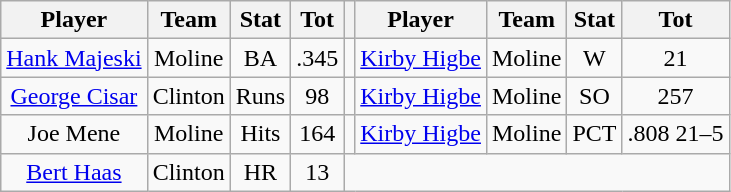<table class="wikitable" style="text-align:center">
<tr>
<th>Player</th>
<th>Team</th>
<th>Stat</th>
<th>Tot</th>
<th></th>
<th>Player</th>
<th>Team</th>
<th>Stat</th>
<th>Tot</th>
</tr>
<tr>
<td><a href='#'>Hank Majeski</a></td>
<td>Moline</td>
<td>BA</td>
<td>.345</td>
<td></td>
<td><a href='#'>Kirby Higbe</a></td>
<td>Moline</td>
<td>W</td>
<td>21</td>
</tr>
<tr>
<td><a href='#'>George Cisar</a></td>
<td>Clinton</td>
<td>Runs</td>
<td>98</td>
<td></td>
<td><a href='#'>Kirby Higbe</a></td>
<td>Moline</td>
<td>SO</td>
<td>257</td>
</tr>
<tr>
<td>Joe Mene</td>
<td>Moline</td>
<td>Hits</td>
<td>164</td>
<td></td>
<td><a href='#'>Kirby Higbe</a></td>
<td>Moline</td>
<td>PCT</td>
<td>.808 21–5</td>
</tr>
<tr>
<td><a href='#'>Bert Haas</a></td>
<td>Clinton</td>
<td>HR</td>
<td>13</td>
</tr>
</table>
